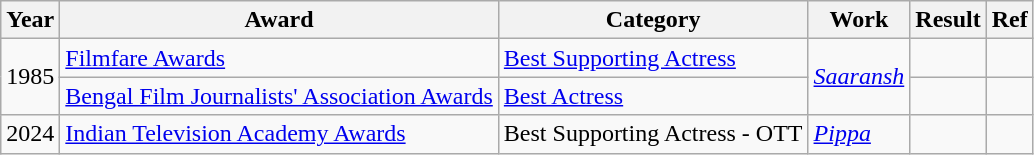<table class="wikitable">
<tr>
<th>Year</th>
<th>Award</th>
<th>Category</th>
<th>Work</th>
<th>Result</th>
<th>Ref</th>
</tr>
<tr>
<td rowspan=2>1985</td>
<td><a href='#'>Filmfare Awards</a></td>
<td><a href='#'>Best Supporting Actress</a></td>
<td rowspan=2><em><a href='#'>Saaransh</a></em></td>
<td></td>
<td></td>
</tr>
<tr>
<td><a href='#'>Bengal Film Journalists' Association Awards</a></td>
<td><a href='#'>Best Actress</a></td>
<td></td>
<td></td>
</tr>
<tr>
<td>2024</td>
<td><a href='#'>Indian Television Academy Awards</a></td>
<td>Best Supporting Actress - OTT</td>
<td><em><a href='#'>Pippa</a></em></td>
<td></td>
<td></td>
</tr>
</table>
